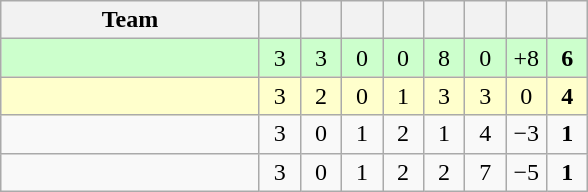<table class="wikitable" style="text-align:center;">
<tr>
<th width=165>Team</th>
<th width=20></th>
<th width=20></th>
<th width=20></th>
<th width=20></th>
<th width=20></th>
<th width=20></th>
<th width=20></th>
<th width=20></th>
</tr>
<tr bgcolor="#ccffcc">
<td align="left"></td>
<td>3</td>
<td>3</td>
<td>0</td>
<td>0</td>
<td>8</td>
<td>0</td>
<td>+8</td>
<td><strong>6</strong></td>
</tr>
<tr bgcolor="#ffffcc">
<td align="left"></td>
<td>3</td>
<td>2</td>
<td>0</td>
<td>1</td>
<td>3</td>
<td>3</td>
<td>0</td>
<td><strong>4</strong></td>
</tr>
<tr>
<td align="left"></td>
<td>3</td>
<td>0</td>
<td>1</td>
<td>2</td>
<td>1</td>
<td>4</td>
<td>−3</td>
<td><strong>1</strong></td>
</tr>
<tr>
<td align="left"></td>
<td>3</td>
<td>0</td>
<td>1</td>
<td>2</td>
<td>2</td>
<td>7</td>
<td>−5</td>
<td><strong>1</strong></td>
</tr>
</table>
